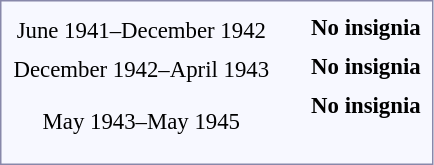<table style="border:1px solid #8888aa; background-color:#f7f8ff; color:inherit; padding:5px; font-size:95%; margin: 0px 12px 12px 0px;">
<tr style="text-align:center; color:inherit;">
<td rowspan=2>June 1941–December 1942</td>
<td colspan=16 rowspan=2></td>
<td colspan=6></td>
<td colspan=4 rowspan=2></td>
<td colspan=2></td>
<td colspan=6 rowspan=2></td>
<td colspan=2><strong>No insignia</strong></td>
</tr>
<tr style="text-align:center;">
<td colspan=6></td>
<td colspan=2></td>
<td colspan=2></td>
</tr>
<tr style="text-align:center; color:inherit;">
<td rowspan=2>December 1942–April 1943</td>
<td colspan=10 rowspan=2></td>
<td colspan=6></td>
<td colspan=6></td>
<td colspan=4 rowspan=2></td>
<td colspan=2></td>
<td colspan=6 rowspan=2></td>
<td colspan=2><strong>No insignia</strong></td>
</tr>
<tr style="text-align:center;">
<td colspan=6></td>
<td colspan=6></td>
<td colspan=2></td>
<td colspan=2></td>
</tr>
<tr style="text-align:center; color:inherit; ">
<td rowspan=2>May 1943–May 1945</td>
<td colspan=10 rowspan=2></td>
<td colspan=6></td>
<td colspan=6></td>
<td colspan=4></td>
<td colspan=2></td>
<td colspan=6 rowspan=2></td>
<td colspan=2><strong>No insignia</strong></td>
</tr>
<tr style="text-align:center; color:inherit;">
<td colspan=6></td>
<td colspan=6></td>
<td colspan=4></td>
<td colspan=2></td>
<td colspan=2><br></td>
</tr>
</table>
